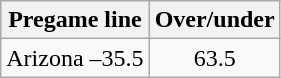<table class="wikitable">
<tr align="center">
<th style=>Pregame line</th>
<th style=>Over/under</th>
</tr>
<tr align="center">
<td>Arizona –35.5</td>
<td>63.5</td>
</tr>
</table>
